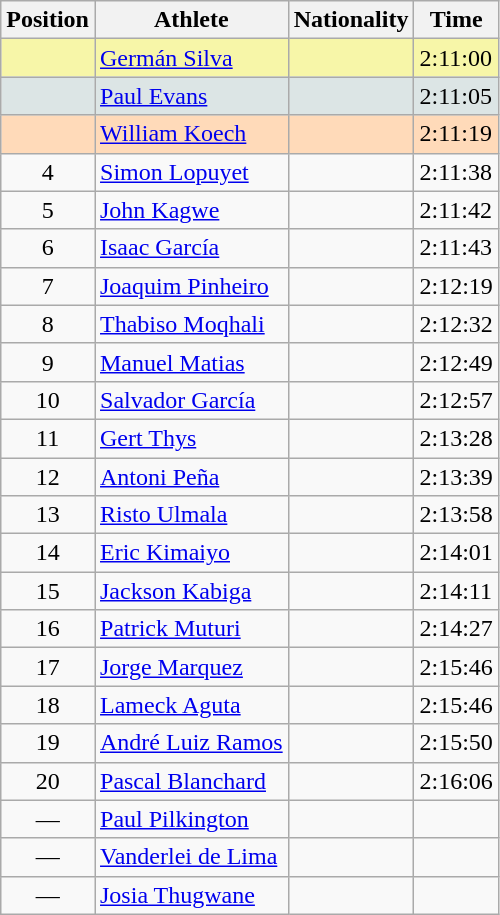<table class="wikitable sortable">
<tr>
<th>Position</th>
<th>Athlete</th>
<th>Nationality</th>
<th>Time</th>
</tr>
<tr bgcolor=#F7F6A8>
<td align=center></td>
<td><a href='#'>Germán Silva</a></td>
<td></td>
<td>2:11:00</td>
</tr>
<tr bgcolor=#DCE5E5>
<td align=center></td>
<td><a href='#'>Paul Evans</a></td>
<td></td>
<td>2:11:05</td>
</tr>
<tr bgcolor=#FFDAB9>
<td align=center></td>
<td><a href='#'>William Koech</a></td>
<td></td>
<td>2:11:19</td>
</tr>
<tr>
<td align=center>4</td>
<td><a href='#'>Simon Lopuyet</a></td>
<td></td>
<td>2:11:38</td>
</tr>
<tr>
<td align=center>5</td>
<td><a href='#'>John Kagwe</a></td>
<td></td>
<td>2:11:42</td>
</tr>
<tr>
<td align=center>6</td>
<td><a href='#'>Isaac García</a></td>
<td></td>
<td>2:11:43</td>
</tr>
<tr>
<td align=center>7</td>
<td><a href='#'>Joaquim Pinheiro</a></td>
<td></td>
<td>2:12:19</td>
</tr>
<tr>
<td align=center>8</td>
<td><a href='#'>Thabiso Moqhali</a></td>
<td></td>
<td>2:12:32</td>
</tr>
<tr>
<td align=center>9</td>
<td><a href='#'>Manuel Matias</a></td>
<td></td>
<td>2:12:49</td>
</tr>
<tr>
<td align=center>10</td>
<td><a href='#'>Salvador García</a></td>
<td></td>
<td>2:12:57</td>
</tr>
<tr>
<td align=center>11</td>
<td><a href='#'>Gert Thys</a></td>
<td></td>
<td>2:13:28</td>
</tr>
<tr>
<td align=center>12</td>
<td><a href='#'>Antoni Peña</a></td>
<td></td>
<td>2:13:39</td>
</tr>
<tr>
<td align=center>13</td>
<td><a href='#'>Risto Ulmala</a></td>
<td></td>
<td>2:13:58</td>
</tr>
<tr>
<td align=center>14</td>
<td><a href='#'>Eric Kimaiyo</a></td>
<td></td>
<td>2:14:01</td>
</tr>
<tr>
<td align=center>15</td>
<td><a href='#'>Jackson Kabiga</a></td>
<td></td>
<td>2:14:11</td>
</tr>
<tr>
<td align=center>16</td>
<td><a href='#'>Patrick Muturi</a></td>
<td></td>
<td>2:14:27</td>
</tr>
<tr>
<td align=center>17</td>
<td><a href='#'>Jorge Marquez</a></td>
<td></td>
<td>2:15:46</td>
</tr>
<tr>
<td align=center>18</td>
<td><a href='#'>Lameck Aguta</a></td>
<td></td>
<td>2:15:46</td>
</tr>
<tr>
<td align=center>19</td>
<td><a href='#'>André Luiz Ramos</a></td>
<td></td>
<td>2:15:50</td>
</tr>
<tr>
<td align=center>20</td>
<td><a href='#'>Pascal Blanchard</a></td>
<td></td>
<td>2:16:06</td>
</tr>
<tr>
<td align=center>—</td>
<td><a href='#'>Paul Pilkington</a></td>
<td></td>
<td></td>
</tr>
<tr>
<td align=center>—</td>
<td><a href='#'>Vanderlei de Lima</a></td>
<td></td>
<td></td>
</tr>
<tr>
<td align=center>—</td>
<td><a href='#'>Josia Thugwane</a></td>
<td></td>
<td></td>
</tr>
</table>
